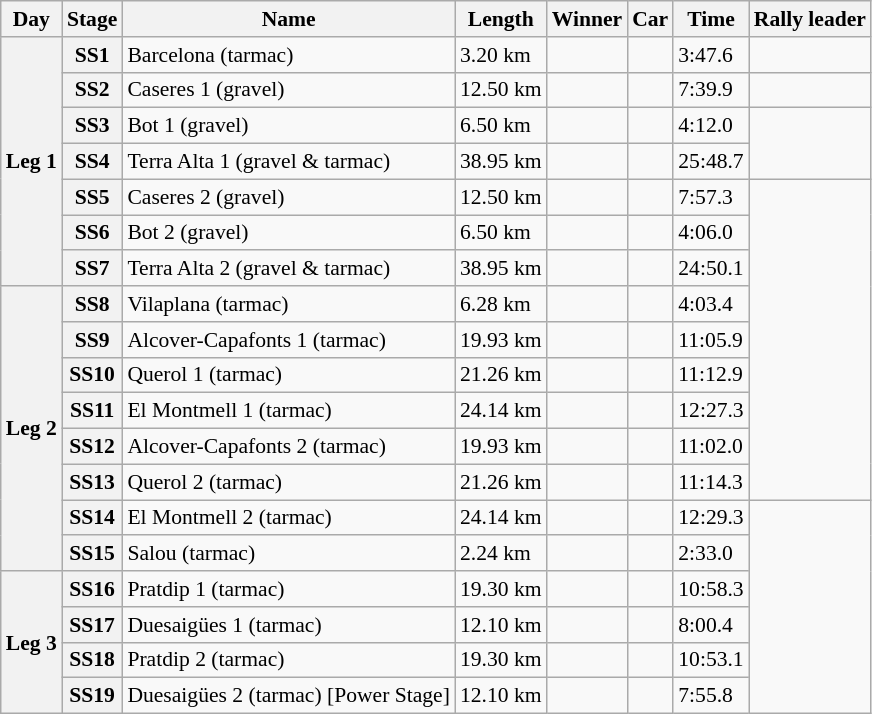<table class="wikitable" style="text-align: left; font-size: 90%; max-width: 950px;">
<tr>
<th>Day</th>
<th>Stage</th>
<th>Name</th>
<th>Length</th>
<th>Winner</th>
<th>Car</th>
<th>Time</th>
<th>Rally leader</th>
</tr>
<tr>
<th rowspan=7>Leg 1</th>
<th>SS1</th>
<td>Barcelona (tarmac)</td>
<td>3.20 km</td>
<td></td>
<td></td>
<td>3:47.6</td>
<td></td>
</tr>
<tr>
<th>SS2</th>
<td>Caseres 1 (gravel)</td>
<td>12.50 km</td>
<td></td>
<td></td>
<td>7:39.9</td>
<td></td>
</tr>
<tr>
<th>SS3</th>
<td>Bot 1 (gravel)</td>
<td>6.50 km</td>
<td></td>
<td></td>
<td>4:12.0</td>
<td rowspan=2></td>
</tr>
<tr>
<th>SS4</th>
<td>Terra Alta 1 (gravel & tarmac)</td>
<td>38.95 km</td>
<td></td>
<td></td>
<td>25:48.7</td>
</tr>
<tr>
<th>SS5</th>
<td>Caseres 2 (gravel)</td>
<td>12.50 km</td>
<td></td>
<td></td>
<td>7:57.3</td>
<td rowspan=9></td>
</tr>
<tr>
<th>SS6</th>
<td>Bot 2 (gravel)</td>
<td>6.50 km</td>
<td></td>
<td></td>
<td>4:06.0</td>
</tr>
<tr>
<th>SS7</th>
<td>Terra Alta 2 (gravel & tarmac)</td>
<td>38.95 km</td>
<td></td>
<td></td>
<td>24:50.1</td>
</tr>
<tr>
<th rowspan=8>Leg 2</th>
<th>SS8</th>
<td>Vilaplana (tarmac)</td>
<td>6.28 km</td>
<td></td>
<td></td>
<td>4:03.4</td>
</tr>
<tr>
<th>SS9</th>
<td>Alcover-Capafonts 1 (tarmac)</td>
<td>19.93 km</td>
<td></td>
<td></td>
<td>11:05.9</td>
</tr>
<tr>
<th>SS10</th>
<td>Querol 1 (tarmac)</td>
<td>21.26 km</td>
<td></td>
<td></td>
<td>11:12.9</td>
</tr>
<tr>
<th>SS11</th>
<td>El Montmell 1 (tarmac)</td>
<td>24.14 km</td>
<td></td>
<td></td>
<td>12:27.3</td>
</tr>
<tr>
<th>SS12</th>
<td>Alcover-Capafonts 2 (tarmac)</td>
<td>19.93 km</td>
<td></td>
<td></td>
<td>11:02.0</td>
</tr>
<tr>
<th>SS13</th>
<td>Querol 2 (tarmac)</td>
<td>21.26 km</td>
<td></td>
<td></td>
<td>11:14.3</td>
</tr>
<tr>
<th>SS14</th>
<td>El Montmell 2 (tarmac)</td>
<td>24.14 km</td>
<td></td>
<td></td>
<td>12:29.3</td>
<td rowspan=6></td>
</tr>
<tr>
<th>SS15</th>
<td>Salou (tarmac)</td>
<td>2.24 km</td>
<td></td>
<td></td>
<td>2:33.0</td>
</tr>
<tr>
<th rowspan=4>Leg 3</th>
<th>SS16</th>
<td>Pratdip 1 (tarmac)</td>
<td>19.30 km</td>
<td></td>
<td></td>
<td>10:58.3</td>
</tr>
<tr>
<th>SS17</th>
<td>Duesaigües 1 (tarmac)</td>
<td>12.10 km</td>
<td></td>
<td></td>
<td>8:00.4</td>
</tr>
<tr>
<th>SS18</th>
<td>Pratdip 2 (tarmac)</td>
<td>19.30 km</td>
<td></td>
<td></td>
<td>10:53.1</td>
</tr>
<tr>
<th>SS19</th>
<td>Duesaigües 2 (tarmac) [Power Stage]</td>
<td>12.10 km</td>
<td></td>
<td></td>
<td>7:55.8</td>
</tr>
</table>
